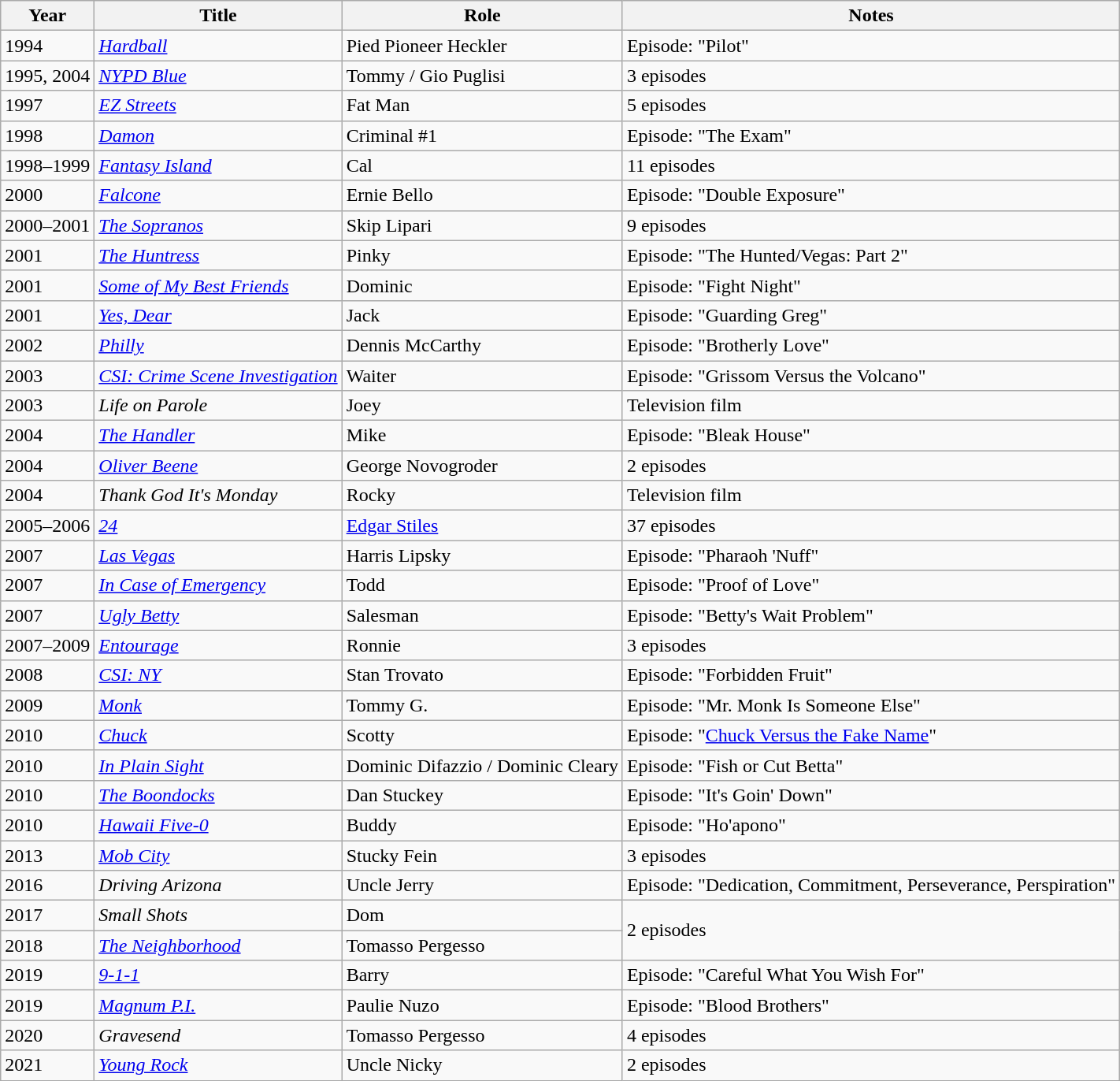<table class="wikitable sortable">
<tr>
<th>Year</th>
<th>Title</th>
<th>Role</th>
<th>Notes</th>
</tr>
<tr>
<td>1994</td>
<td><em><a href='#'>Hardball</a></em></td>
<td>Pied Pioneer Heckler</td>
<td>Episode: "Pilot"</td>
</tr>
<tr>
<td>1995, 2004</td>
<td><em><a href='#'>NYPD Blue</a></em></td>
<td>Tommy / Gio Puglisi</td>
<td>3 episodes</td>
</tr>
<tr>
<td>1997</td>
<td><em><a href='#'>EZ Streets</a></em></td>
<td>Fat Man</td>
<td>5 episodes</td>
</tr>
<tr>
<td>1998</td>
<td><a href='#'><em>Damon</em></a></td>
<td>Criminal #1</td>
<td>Episode: "The Exam"</td>
</tr>
<tr>
<td>1998–1999</td>
<td><a href='#'><em>Fantasy Island</em></a></td>
<td>Cal</td>
<td>11 episodes</td>
</tr>
<tr>
<td>2000</td>
<td><a href='#'><em>Falcone</em></a></td>
<td>Ernie Bello</td>
<td>Episode: "Double Exposure"</td>
</tr>
<tr>
<td>2000–2001</td>
<td><em><a href='#'>The Sopranos</a></em></td>
<td>Skip Lipari</td>
<td>9 episodes</td>
</tr>
<tr>
<td>2001</td>
<td><a href='#'><em>The Huntress</em></a></td>
<td>Pinky</td>
<td>Episode: "The Hunted/Vegas: Part 2"</td>
</tr>
<tr>
<td>2001</td>
<td><em><a href='#'>Some of My Best Friends</a></em></td>
<td>Dominic</td>
<td>Episode: "Fight Night"</td>
</tr>
<tr>
<td>2001</td>
<td><em><a href='#'>Yes, Dear</a></em></td>
<td>Jack</td>
<td>Episode: "Guarding Greg"</td>
</tr>
<tr>
<td>2002</td>
<td><a href='#'><em>Philly</em></a></td>
<td>Dennis McCarthy</td>
<td>Episode: "Brotherly Love"</td>
</tr>
<tr>
<td>2003</td>
<td><em><a href='#'>CSI: Crime Scene Investigation</a></em></td>
<td>Waiter</td>
<td>Episode: "Grissom Versus the Volcano"</td>
</tr>
<tr>
<td>2003</td>
<td><em>Life on Parole</em></td>
<td>Joey</td>
<td>Television film</td>
</tr>
<tr>
<td>2004</td>
<td><a href='#'><em>The Handler</em></a></td>
<td>Mike</td>
<td>Episode: "Bleak House"</td>
</tr>
<tr>
<td>2004</td>
<td><em><a href='#'>Oliver Beene</a></em></td>
<td>George Novogroder</td>
<td>2 episodes</td>
</tr>
<tr>
<td>2004</td>
<td><em>Thank God It's Monday</em></td>
<td>Rocky</td>
<td>Television film</td>
</tr>
<tr>
<td>2005–2006</td>
<td><a href='#'><em>24</em></a></td>
<td><a href='#'>Edgar Stiles</a></td>
<td>37 episodes</td>
</tr>
<tr>
<td>2007</td>
<td><a href='#'><em>Las Vegas</em></a></td>
<td>Harris Lipsky</td>
<td>Episode: "Pharaoh 'Nuff"</td>
</tr>
<tr>
<td>2007</td>
<td><a href='#'><em>In Case of Emergency</em></a></td>
<td>Todd</td>
<td>Episode: "Proof of Love"</td>
</tr>
<tr>
<td>2007</td>
<td><em><a href='#'>Ugly Betty</a></em></td>
<td>Salesman</td>
<td>Episode: "Betty's Wait Problem"</td>
</tr>
<tr>
<td>2007–2009</td>
<td><a href='#'><em>Entourage</em></a></td>
<td>Ronnie</td>
<td>3 episodes</td>
</tr>
<tr>
<td>2008</td>
<td><em><a href='#'>CSI: NY</a></em></td>
<td>Stan Trovato</td>
<td>Episode: "Forbidden Fruit"</td>
</tr>
<tr>
<td>2009</td>
<td><a href='#'><em>Monk</em></a></td>
<td>Tommy G.</td>
<td>Episode: "Mr. Monk Is Someone Else"</td>
</tr>
<tr>
<td>2010</td>
<td><a href='#'><em>Chuck</em></a></td>
<td>Scotty</td>
<td>Episode: "<a href='#'>Chuck Versus the Fake Name</a>"</td>
</tr>
<tr>
<td>2010</td>
<td><em><a href='#'>In Plain Sight</a></em></td>
<td>Dominic Difazzio / Dominic Cleary</td>
<td>Episode: "Fish or Cut Betta"</td>
</tr>
<tr>
<td>2010</td>
<td><a href='#'><em>The Boondocks</em></a></td>
<td>Dan Stuckey</td>
<td>Episode: "It's Goin' Down"</td>
</tr>
<tr>
<td>2010</td>
<td><a href='#'><em>Hawaii Five-0</em></a></td>
<td>Buddy</td>
<td>Episode: "Ho'apono"</td>
</tr>
<tr>
<td>2013</td>
<td><em><a href='#'>Mob City</a></em></td>
<td>Stucky Fein</td>
<td>3 episodes</td>
</tr>
<tr>
<td>2016</td>
<td><em>Driving Arizona</em></td>
<td>Uncle Jerry</td>
<td>Episode: "Dedication, Commitment, Perseverance, Perspiration"</td>
</tr>
<tr>
<td>2017</td>
<td><em>Small Shots</em></td>
<td>Dom</td>
<td rowspan="2">2 episodes</td>
</tr>
<tr>
<td>2018</td>
<td><a href='#'><em>The Neighborhood</em></a></td>
<td>Tomasso Pergesso</td>
</tr>
<tr>
<td>2019</td>
<td><a href='#'><em>9-1-1</em></a></td>
<td>Barry</td>
<td>Episode: "Careful What You Wish For"</td>
</tr>
<tr>
<td>2019</td>
<td><a href='#'><em>Magnum P.I.</em></a></td>
<td>Paulie Nuzo</td>
<td>Episode: "Blood Brothers"</td>
</tr>
<tr>
<td>2020</td>
<td><em>Gravesend</em></td>
<td>Tomasso Pergesso</td>
<td>4 episodes</td>
</tr>
<tr>
<td>2021</td>
<td><em><a href='#'>Young Rock</a></em></td>
<td>Uncle Nicky</td>
<td>2 episodes</td>
</tr>
</table>
